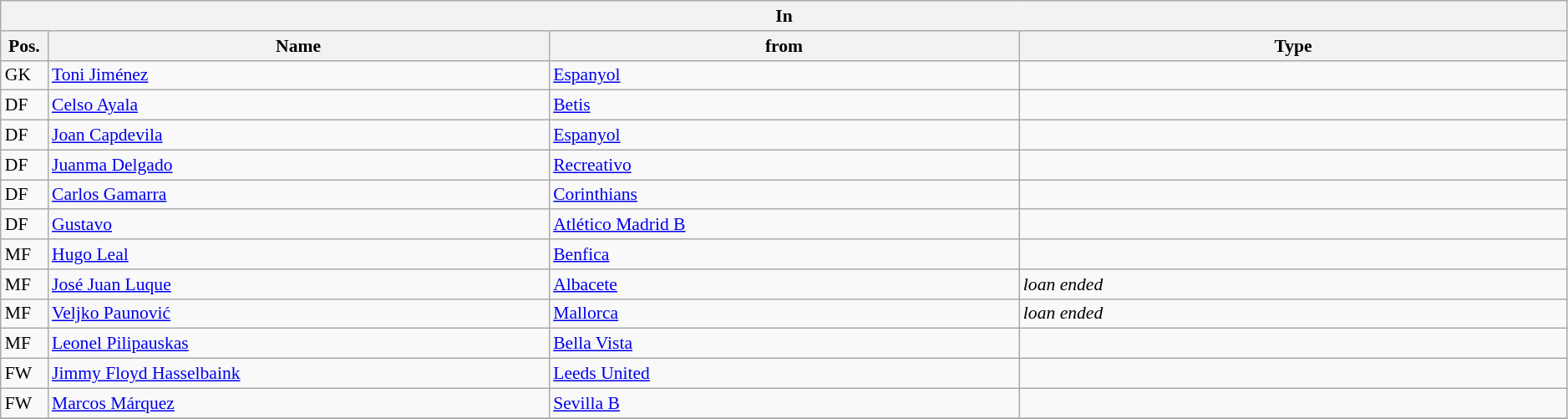<table class="wikitable" style="font-size:90%;width:99%;">
<tr>
<th colspan="4">In</th>
</tr>
<tr>
<th width=3%>Pos.</th>
<th width=32%>Name</th>
<th width=30%>from</th>
<th width=35%>Type</th>
</tr>
<tr>
<td>GK</td>
<td><a href='#'>Toni Jiménez</a></td>
<td><a href='#'>Espanyol</a></td>
<td></td>
</tr>
<tr>
<td>DF</td>
<td><a href='#'>Celso Ayala</a></td>
<td><a href='#'>Betis</a></td>
<td></td>
</tr>
<tr>
<td>DF</td>
<td><a href='#'>Joan Capdevila</a></td>
<td><a href='#'>Espanyol</a></td>
<td></td>
</tr>
<tr>
<td>DF</td>
<td><a href='#'>Juanma Delgado</a></td>
<td><a href='#'>Recreativo</a></td>
<td></td>
</tr>
<tr>
<td>DF</td>
<td><a href='#'>Carlos Gamarra</a></td>
<td><a href='#'>Corinthians</a></td>
<td></td>
</tr>
<tr>
<td>DF</td>
<td><a href='#'>Gustavo</a></td>
<td><a href='#'>Atlético Madrid B</a></td>
<td></td>
</tr>
<tr>
<td>MF</td>
<td><a href='#'>Hugo Leal</a></td>
<td><a href='#'>Benfica</a></td>
<td></td>
</tr>
<tr>
<td>MF</td>
<td><a href='#'>José Juan Luque</a></td>
<td><a href='#'>Albacete</a></td>
<td><em>loan ended</em></td>
</tr>
<tr>
<td>MF</td>
<td><a href='#'>Veljko Paunović</a></td>
<td><a href='#'>Mallorca</a></td>
<td><em>loan ended</em></td>
</tr>
<tr>
<td>MF</td>
<td><a href='#'>Leonel Pilipauskas</a></td>
<td><a href='#'>Bella Vista</a></td>
<td></td>
</tr>
<tr>
<td>FW</td>
<td><a href='#'>Jimmy Floyd Hasselbaink</a></td>
<td><a href='#'>Leeds United</a></td>
<td></td>
</tr>
<tr>
<td>FW</td>
<td><a href='#'>Marcos Márquez</a></td>
<td><a href='#'>Sevilla B</a></td>
<td></td>
</tr>
<tr>
</tr>
</table>
